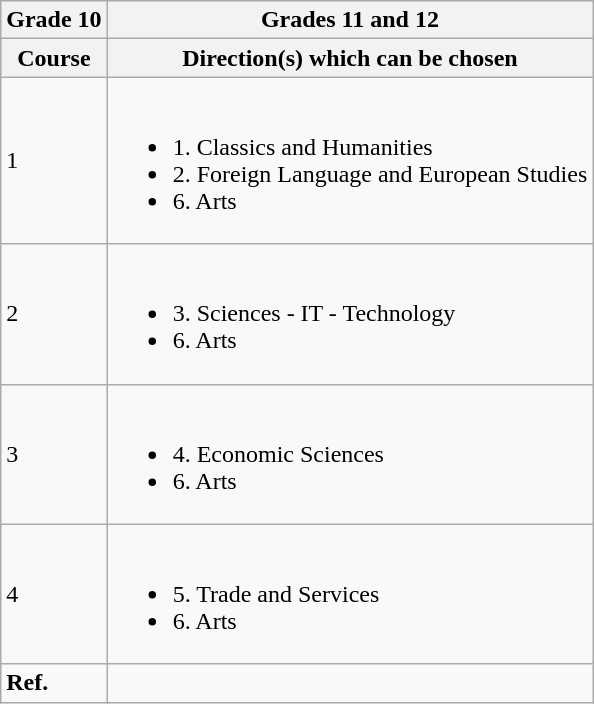<table class="wikitable">
<tr>
<th>Grade 10</th>
<th>Grades 11 and 12</th>
</tr>
<tr>
<th>Course</th>
<th>Direction(s) which can be chosen</th>
</tr>
<tr>
<td>1</td>
<td><br><ul><li>1. Classics and Humanities</li><li>2. Foreign Language and European Studies</li><li>6. Arts</li></ul></td>
</tr>
<tr>
<td>2</td>
<td><br><ul><li>3. Sciences - IT - Technology</li><li>6. Arts</li></ul></td>
</tr>
<tr>
<td>3</td>
<td><br><ul><li>4. Economic Sciences</li><li>6. Arts</li></ul></td>
</tr>
<tr>
<td>4</td>
<td><br><ul><li>5. Trade and Services</li><li>6. Arts</li></ul></td>
</tr>
<tr>
<td><strong>Ref.</strong></td>
<td></td>
</tr>
</table>
